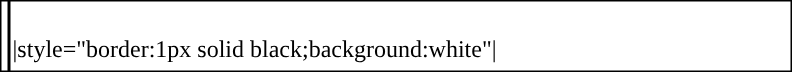<table align=center style=width:33em;border-spacing:0>
<tr style=height:3em>
<td style="border:1px solid black;background:rgba("></td>
<td style="border:1px solid black;background:rgba("><br>|style="border:1px solid black;background:white"|</td>
</tr>
</table>
